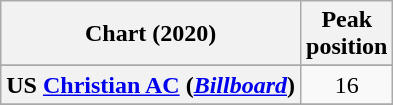<table class="wikitable sortable plainrowheaders" style="text-align:center">
<tr>
<th scope="col">Chart (2020)</th>
<th scope="col">Peak<br> position</th>
</tr>
<tr>
</tr>
<tr>
</tr>
<tr>
<th scope="row">US <a href='#'>Christian AC</a> (<em><a href='#'>Billboard</a></em>)</th>
<td>16</td>
</tr>
<tr>
</tr>
</table>
